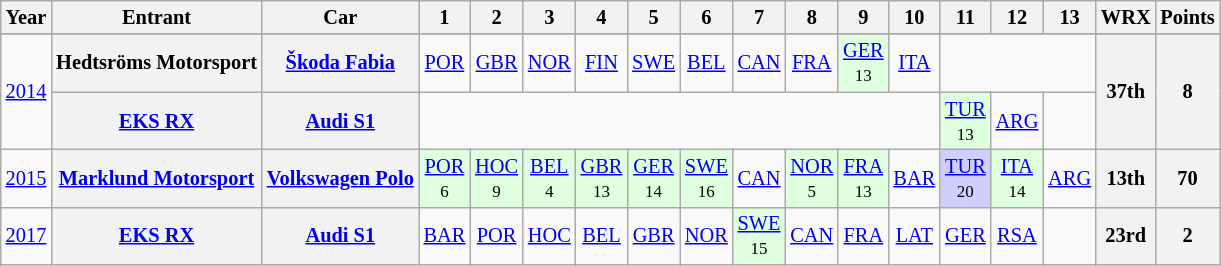<table class="wikitable" border="1" style="text-align:center; font-size:85%;">
<tr valign="top">
<th>Year</th>
<th>Entrant</th>
<th>Car</th>
<th>1</th>
<th>2</th>
<th>3</th>
<th>4</th>
<th>5</th>
<th>6</th>
<th>7</th>
<th>8</th>
<th>9</th>
<th>10</th>
<th>11</th>
<th>12</th>
<th>13</th>
<th>WRX</th>
<th>Points</th>
</tr>
<tr>
</tr>
<tr>
<td rowspan=2><a href='#'>2014</a></td>
<th nowrap>Hedtsröms Motorsport</th>
<th nowrap><a href='#'>Škoda Fabia</a></th>
<td><a href='#'>POR</a><br><small></small></td>
<td><a href='#'>GBR</a><br><small></small></td>
<td><a href='#'>NOR</a><br><small></small></td>
<td><a href='#'>FIN</a><br><small></small></td>
<td><a href='#'>SWE</a><br><small></small></td>
<td><a href='#'>BEL</a><br><small></small></td>
<td><a href='#'>CAN</a><br><small></small></td>
<td><a href='#'>FRA</a><br><small></small></td>
<td style="background:#DFFFDF;"><a href='#'>GER</a><br><small>13</small></td>
<td><a href='#'>ITA</a></td>
<td colspan=3></td>
<th rowspan=2>37th</th>
<th rowspan=2>8</th>
</tr>
<tr>
<th nowrap><a href='#'>EKS RX</a></th>
<th nowrap><a href='#'>Audi S1</a></th>
<td colspan=10></td>
<td style="background:#DFFFDF;"><a href='#'>TUR</a><br><small>13</small></td>
<td><a href='#'>ARG</a><br><small></small></td>
<td></td>
</tr>
<tr>
<td><a href='#'>2015</a></td>
<th nowrap><a href='#'>Marklund Motorsport</a></th>
<th nowrap><a href='#'>Volkswagen Polo</a></th>
<td style="background:#DFFFDF;"><a href='#'>POR</a><br><small>6</small></td>
<td style="background:#DFFFDF;"><a href='#'>HOC</a><br><small>9</small></td>
<td style="background:#DFFFDF;"><a href='#'>BEL</a><br><small>4</small></td>
<td style="background:#DFFFDF;"><a href='#'>GBR</a><br><small>13</small></td>
<td style="background:#DFFFDF;"><a href='#'>GER</a><br><small>14</small></td>
<td style="background:#DFFFDF;"><a href='#'>SWE</a><br><small>16</small></td>
<td><a href='#'>CAN</a><br><small></small></td>
<td style="background:#DFFFDF;"><a href='#'>NOR</a><br><small>5</small></td>
<td style="background:#DFFFDF;"><a href='#'>FRA</a><br><small>13</small></td>
<td><a href='#'>BAR</a><br><small></small></td>
<td style="background:#CFCFFF;"><a href='#'>TUR</a><br><small>20</small></td>
<td style="background:#DFFFDF;"><a href='#'>ITA</a><br><small>14</small></td>
<td><a href='#'>ARG</a><br><small></small></td>
<th>13th</th>
<th>70</th>
</tr>
<tr>
<td><a href='#'>2017</a></td>
<th nowrap><a href='#'>EKS RX</a></th>
<th nowrap><a href='#'>Audi S1</a></th>
<td><a href='#'>BAR</a></td>
<td><a href='#'>POR</a></td>
<td><a href='#'>HOC</a></td>
<td><a href='#'>BEL</a></td>
<td><a href='#'>GBR</a></td>
<td><a href='#'>NOR</a></td>
<td style="background:#DFFFDF;"><a href='#'>SWE</a><br><small>15</small></td>
<td><a href='#'>CAN</a><br><small></small></td>
<td><a href='#'>FRA</a><br><small></small></td>
<td><a href='#'>LAT</a><br><small></small></td>
<td><a href='#'>GER</a><br><small></small></td>
<td><a href='#'>RSA</a><br><small></small></td>
<td></td>
<th>23rd</th>
<th>2</th>
</tr>
</table>
